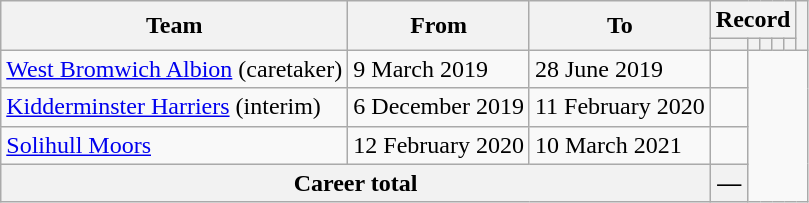<table class="wikitable" style="text-align: center">
<tr>
<th rowspan="2">Team</th>
<th rowspan="2">From</th>
<th rowspan="2">To</th>
<th colspan="5">Record</th>
<th rowspan=2></th>
</tr>
<tr>
<th></th>
<th></th>
<th></th>
<th></th>
<th></th>
</tr>
<tr>
<td align="left"><a href='#'>West Bromwich Albion</a> (caretaker)</td>
<td align=left>9 March 2019</td>
<td align=left>28 June 2019<br></td>
<td></td>
</tr>
<tr>
<td align="left"><a href='#'>Kidderminster Harriers</a> (interim)</td>
<td align=left>6 December 2019</td>
<td align=left>11 February 2020<br></td>
<td></td>
</tr>
<tr>
<td align="left"><a href='#'>Solihull Moors</a></td>
<td align=left>12 February 2020</td>
<td align=left>10 March 2021<br></td>
<td></td>
</tr>
<tr>
<th colspan=3>Career total<br></th>
<th>—</th>
</tr>
</table>
